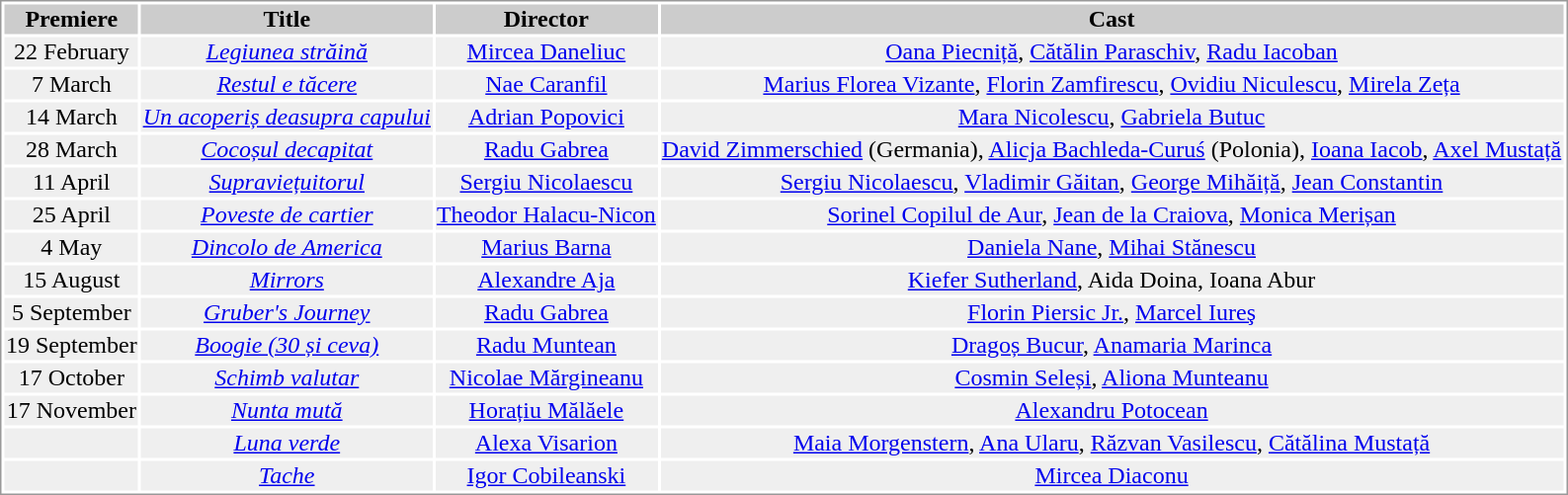<table border="0" align="left" style="border: 1px solid #999; background-color:#FFFFFF">
<tr align="center" bgcolor="#CCCCCC">
<th><strong>Premiere<br></strong></th>
<th><strong>Title  </strong></th>
<th><strong>Director </strong></th>
<th><strong>Cast </strong></th>
</tr>
<tr bgcolor="#EFEFEF">
<td align="center">22 February</td>
<td align="center"><em><a href='#'>Legiunea străină</a></em></td>
<td align="center"><a href='#'>Mircea Daneliuc</a></td>
<td align="center"><a href='#'>Oana Piecniță</a>, <a href='#'>Cătălin Paraschiv</a>, <a href='#'>Radu Iacoban</a></td>
</tr>
<tr bgcolor="#EFEFEF">
<td align="center">7 March</td>
<td align="center"><em><a href='#'>Restul e tăcere</a></em></td>
<td align="center"><a href='#'>Nae Caranfil</a></td>
<td align="center"><a href='#'>Marius Florea Vizante</a>, <a href='#'>Florin Zamfirescu</a>, <a href='#'>Ovidiu Niculescu</a>, <a href='#'>Mirela Zeța</a></td>
</tr>
<tr bgcolor="#EFEFEF">
<td align="center">14 March</td>
<td align="center"><em><a href='#'>Un acoperiș deasupra capului</a></em></td>
<td align="center"><a href='#'>Adrian Popovici</a></td>
<td align="center"><a href='#'>Mara Nicolescu</a>, <a href='#'>Gabriela Butuc</a></td>
</tr>
<tr bgcolor="#EFEFEF">
<td align="center">28 March</td>
<td align="center"><em><a href='#'>Cocoșul decapitat</a></em></td>
<td align="center"><a href='#'>Radu Gabrea</a></td>
<td align="center"><a href='#'>David Zimmerschied</a> (Germania), <a href='#'>Alicja Bachleda-Curuś</a> (Polonia), <a href='#'>Ioana Iacob</a>, <a href='#'>Axel Mustață</a></td>
</tr>
<tr bgcolor="#EFEFEF">
<td align="center">11 April</td>
<td align="center"><em><a href='#'>Supraviețuitorul</a></em></td>
<td align="center"><a href='#'>Sergiu Nicolaescu</a></td>
<td align="center"><a href='#'>Sergiu Nicolaescu</a>, <a href='#'>Vladimir Găitan</a>, <a href='#'>George Mihăiță</a>, <a href='#'>Jean Constantin</a></td>
</tr>
<tr bgcolor="#EFEFEF">
<td align="center">25 April</td>
<td align="center"><em><a href='#'>Poveste de cartier</a></em></td>
<td align="center"><a href='#'>Theodor Halacu-Nicon</a></td>
<td align="center"><a href='#'>Sorinel Copilul de Aur</a>, <a href='#'>Jean de la Craiova</a>, <a href='#'>Monica Merișan</a></td>
</tr>
<tr bgcolor="#EFEFEF">
<td align="center">4 May</td>
<td align="center"><em><a href='#'>Dincolo de America</a></em></td>
<td align="center"><a href='#'>Marius Barna</a></td>
<td align="center"><a href='#'>Daniela Nane</a>, <a href='#'>Mihai Stănescu</a></td>
</tr>
<tr bgcolor="#EFEFEF">
<td align="center">15 August</td>
<td align="center"><em><a href='#'>Mirrors</a></em></td>
<td align="center"><a href='#'>Alexandre Aja</a></td>
<td align="center"><a href='#'>Kiefer Sutherland</a>, Aida Doina, Ioana Abur</td>
</tr>
<tr bgcolor="#EFEFEF">
<td align="center">5 September</td>
<td align="center"><em><a href='#'>Gruber's Journey</a></em></td>
<td align="center"><a href='#'>Radu Gabrea</a></td>
<td align="center"><a href='#'>Florin Piersic Jr.</a>, <a href='#'>Marcel Iureş</a></td>
</tr>
<tr bgcolor="#EFEFEF">
<td align="center">19 September</td>
<td align="center"><em><a href='#'>Boogie (30 și ceva)</a></em></td>
<td align="center"><a href='#'>Radu Muntean</a></td>
<td align="center"><a href='#'>Dragoș Bucur</a>, <a href='#'>Anamaria Marinca</a></td>
</tr>
<tr bgcolor="#EFEFEF">
<td align="center">17 October</td>
<td align="center"><em><a href='#'>Schimb valutar</a></em></td>
<td align="center"><a href='#'>Nicolae Mărgineanu</a></td>
<td align="center"><a href='#'>Cosmin Seleși</a>, <a href='#'>Aliona Munteanu</a></td>
</tr>
<tr bgcolor="#EFEFEF">
<td align="center">17 November</td>
<td align="center"><em><a href='#'>Nunta mută</a></em></td>
<td align="center"><a href='#'>Horațiu Mălăele</a></td>
<td align="center"><a href='#'>Alexandru Potocean</a></td>
</tr>
<tr bgcolor="#EFEFEF">
<td align="center"></td>
<td align="center"><em><a href='#'>Luna verde</a></em></td>
<td align="center"><a href='#'>Alexa Visarion</a></td>
<td align="center"><a href='#'>Maia Morgenstern</a>, <a href='#'>Ana Ularu</a>, <a href='#'>Răzvan Vasilescu</a>, <a href='#'>Cătălina Mustață</a></td>
</tr>
<tr bgcolor="#EFEFEF">
<td align="center"></td>
<td align="center"><em><a href='#'>Tache</a></em></td>
<td align="center"><a href='#'>Igor Cobileanski</a></td>
<td align="center"><a href='#'>Mircea Diaconu</a></td>
</tr>
</table>
